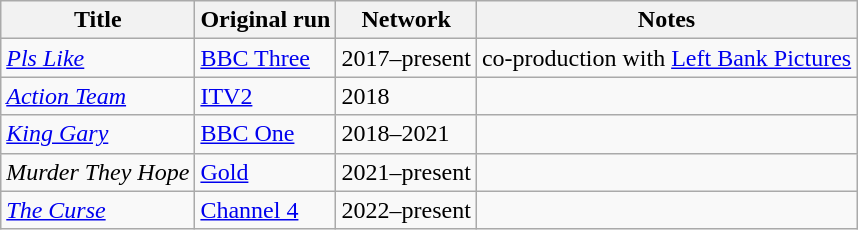<table class="wikitable sortable">
<tr>
<th>Title</th>
<th>Original run</th>
<th>Network</th>
<th>Notes</th>
</tr>
<tr>
<td><em><a href='#'>Pls Like</a></em></td>
<td><a href='#'>BBC Three</a></td>
<td>2017–present</td>
<td>co-production with <a href='#'>Left Bank Pictures</a></td>
</tr>
<tr>
<td><em><a href='#'>Action Team</a></em></td>
<td><a href='#'>ITV2</a></td>
<td>2018</td>
<td></td>
</tr>
<tr>
<td><em><a href='#'>King Gary</a></em></td>
<td><a href='#'>BBC One</a></td>
<td>2018–2021</td>
<td></td>
</tr>
<tr>
<td><em>Murder They Hope</em></td>
<td><a href='#'>Gold</a></td>
<td>2021–present</td>
<td></td>
</tr>
<tr>
<td><em><a href='#'>The Curse</a></em></td>
<td><a href='#'>Channel 4</a></td>
<td>2022–present</td>
<td></td>
</tr>
</table>
